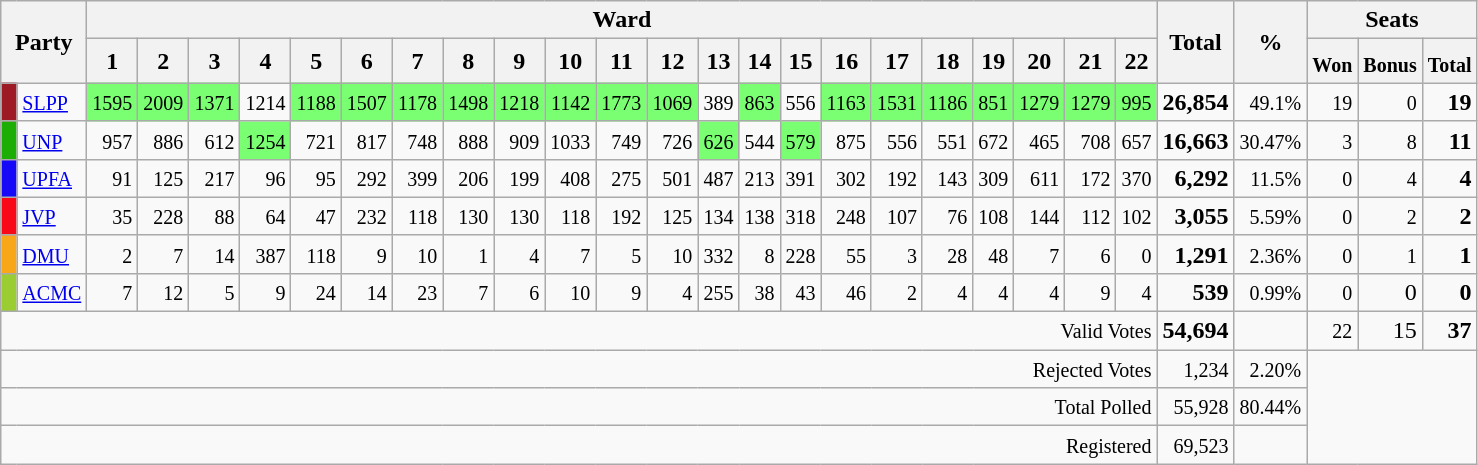<table class="wikitable" border="1" style="text-align:right;">
<tr>
<th colspan="2" rowspan="2">Party</th>
<th colspan="22">Ward</th>
<th rowspan="2">Total</th>
<th rowspan="2">%</th>
<th colspan="3">Seats</th>
</tr>
<tr>
<th>1</th>
<th>2</th>
<th>3</th>
<th>4</th>
<th>5</th>
<th>6</th>
<th>7</th>
<th>8</th>
<th>9</th>
<th>10</th>
<th>11</th>
<th>12</th>
<th>13</th>
<th>14</th>
<th>15</th>
<th>16</th>
<th>17</th>
<th>18</th>
<th>19</th>
<th>20</th>
<th>21</th>
<th>22</th>
<th><sub>Won</sub></th>
<th><sub>Bonus</sub></th>
<th><sub>Total</sub></th>
</tr>
<tr>
<td bgcolor="#9D1B25"><small> </small></td>
<td align="left"><a href='#'><small>SLPP</small></a></td>
<td bgcolor="#7aff73"><small>1595</small></td>
<td bgcolor="#7aff73"><small>2009</small></td>
<td bgcolor="#7aff73"><small>1371</small></td>
<td><small>1214</small></td>
<td bgcolor="#7aff73"><small>1188</small></td>
<td bgcolor="#7aff73"><small>1507</small></td>
<td bgcolor="#7aff73"><small>1178</small></td>
<td bgcolor="#7aff73"><small>1498</small></td>
<td bgcolor="#7aff73"><small>1218</small></td>
<td bgcolor="#7aff73"><small>1142</small></td>
<td bgcolor="#7aff73"><small>1773</small></td>
<td bgcolor="#7aff73"><small>1069</small></td>
<td><small>389</small></td>
<td bgcolor="#7aff73"><small>863</small></td>
<td><small>556</small></td>
<td bgcolor="#7aff73"><small>1163</small></td>
<td bgcolor="#7aff73"><small>1531</small></td>
<td bgcolor="#7aff73"><small>1186</small></td>
<td bgcolor="#7aff73"><small>851</small></td>
<td bgcolor="#7aff73"><small>1279</small></td>
<td bgcolor="#7aff73"><small>1279</small></td>
<td bgcolor="#7aff73"><small>995</small></td>
<td><strong>26,854</strong></td>
<td><small>49.1%</small></td>
<td><small>19</small></td>
<td><small>0</small></td>
<td><strong>19</strong></td>
</tr>
<tr>
<td bgcolor="#1CAE05"><small> </small></td>
<td align="left"><a href='#'><small>UNP</small></a></td>
<td><small>957</small></td>
<td><small>886</small></td>
<td><small>612</small></td>
<td bgcolor="#7aff73"><small>1254</small></td>
<td><small>721</small></td>
<td><small>817</small></td>
<td><small>748</small></td>
<td><small>888</small></td>
<td><small>909</small></td>
<td><small>1033</small></td>
<td><small>749</small></td>
<td><small>726</small></td>
<td bgcolor="#7aff73"><small>626</small></td>
<td><small>544</small></td>
<td bgcolor="#7aff73"><small>579</small></td>
<td><small>875</small></td>
<td><small>556</small></td>
<td><small>551</small></td>
<td><small>672</small></td>
<td><small>465</small></td>
<td><small>708</small></td>
<td><small>657</small></td>
<td><strong>16,663</strong></td>
<td><small>30.47%</small></td>
<td><small>3</small></td>
<td><small>8</small></td>
<td><strong>11</strong></td>
</tr>
<tr>
<td bgcolor="#1609F7"><small> </small></td>
<td align="left"><a href='#'><small>UPFA</small></a></td>
<td><small>91</small></td>
<td><small>125</small></td>
<td><small>217</small></td>
<td><small>96</small></td>
<td><small>95</small></td>
<td><small>292</small></td>
<td><small>399</small></td>
<td><small>206</small></td>
<td><small>199</small></td>
<td><small>408</small></td>
<td><small>275</small></td>
<td><small>501</small></td>
<td><small>487</small></td>
<td><small>213</small></td>
<td><small>391</small></td>
<td><small>302</small></td>
<td><small>192</small></td>
<td><small>143</small></td>
<td><small>309</small></td>
<td><small>611</small></td>
<td><small>172</small></td>
<td><small>370</small></td>
<td><strong>6,292</strong></td>
<td><small>11.5%</small></td>
<td><small>0</small></td>
<td><small>4</small></td>
<td><strong>4</strong></td>
</tr>
<tr>
<td bgcolor="#F90818"><small> </small></td>
<td align="left"><a href='#'><small>JVP</small></a></td>
<td><small>35</small></td>
<td><small>228</small></td>
<td><small>88</small></td>
<td><small>64</small></td>
<td><small>47</small></td>
<td><small>232</small></td>
<td><small>118</small></td>
<td><small>130</small></td>
<td><small>130</small></td>
<td><small>118</small></td>
<td><small>192</small></td>
<td><small>125</small></td>
<td><small>134</small></td>
<td><small>138</small></td>
<td><small>318</small></td>
<td><small>248</small></td>
<td><small>107</small></td>
<td><small>76</small></td>
<td><small>108</small></td>
<td><small>144</small></td>
<td><small>112</small></td>
<td><small>102</small></td>
<td><strong>3,055</strong></td>
<td><small>5.59%</small></td>
<td><small>0</small></td>
<td><small>2</small></td>
<td><strong>2</strong></td>
</tr>
<tr>
<td bgcolor="#F8A718"><small> </small></td>
<td align="left"><a href='#'><small>DMU</small></a></td>
<td><small>2</small></td>
<td><small>7</small></td>
<td><small>14</small></td>
<td><small>387</small></td>
<td><small>118</small></td>
<td><small>9</small></td>
<td><small>10</small></td>
<td><small>1</small></td>
<td><small>4</small></td>
<td><small>7</small></td>
<td><small>5</small></td>
<td><small>10</small></td>
<td><small>332</small></td>
<td><small>8</small></td>
<td><small>228</small></td>
<td><small>55</small></td>
<td><small>3</small></td>
<td><small>28</small></td>
<td><small>48</small></td>
<td><small>7</small></td>
<td><small>6</small></td>
<td><small>0</small></td>
<td><strong>1,291</strong></td>
<td><small>2.36%</small></td>
<td><small>0</small></td>
<td><small>1</small></td>
<td><strong>1</strong></td>
</tr>
<tr>
<td bgcolor="#9acd32"><small> </small></td>
<td align="left"><small><a href='#'>ACMC</a></small></td>
<td><small>7</small></td>
<td><small>12</small></td>
<td><small>5</small></td>
<td><small>9</small></td>
<td><small>24</small></td>
<td><small>14</small></td>
<td><small>23</small></td>
<td><small>7</small></td>
<td><small>6</small></td>
<td><small>10</small></td>
<td><small>9</small></td>
<td><small>4</small></td>
<td><small>255</small></td>
<td><small>38</small></td>
<td><small>43</small></td>
<td><small>46</small></td>
<td><small>2</small></td>
<td><small>4</small></td>
<td><small>4</small></td>
<td><small>4</small></td>
<td><small>9</small></td>
<td><small>4</small></td>
<td><strong>539</strong></td>
<td><small>0.99%</small></td>
<td><small>0</small></td>
<td>0</td>
<td><strong>0</strong></td>
</tr>
<tr>
<td colspan="24"><small>Valid Votes</small></td>
<td><strong>54,694</strong></td>
<td></td>
<td><small>22</small></td>
<td>15</td>
<td><strong>37</strong></td>
</tr>
<tr>
<td colspan="24"><small>Rejected Votes</small></td>
<td><small>1,234</small></td>
<td><small>2.20%</small></td>
<td colspan="3" rowspan="3"></td>
</tr>
<tr>
<td colspan="24"><small>Total Polled</small></td>
<td><small>55,928</small></td>
<td><small>80.44%</small></td>
</tr>
<tr>
<td colspan="24"><small>Registered</small></td>
<td><small>69,523</small></td>
<td></td>
</tr>
</table>
